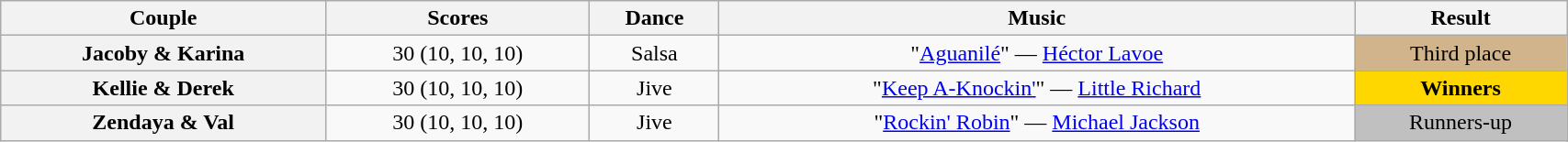<table class="wikitable sortable" style="text-align:center; width:90%">
<tr>
<th scope="col">Couple</th>
<th scope="col">Scores</th>
<th scope="col" class="unsortable">Dance</th>
<th scope="col" class="unsortable">Music</th>
<th scope="col" class="unsortable">Result</th>
</tr>
<tr>
<th scope="row">Jacoby & Karina</th>
<td>30 (10, 10, 10)</td>
<td>Salsa</td>
<td>"<a href='#'>Aguanilé</a>" — <a href='#'>Héctor Lavoe</a></td>
<td bgcolor=tan>Third place</td>
</tr>
<tr>
<th scope="row">Kellie & Derek</th>
<td>30 (10, 10, 10)</td>
<td>Jive</td>
<td>"<a href='#'>Keep A-Knockin'</a>" — <a href='#'>Little Richard</a></td>
<td bgcolor=gold><strong>Winners</strong></td>
</tr>
<tr>
<th scope="row">Zendaya & Val</th>
<td>30 (10, 10, 10)</td>
<td>Jive</td>
<td>"<a href='#'>Rockin' Robin</a>" — <a href='#'>Michael Jackson</a></td>
<td bgcolor=silver>Runners-up</td>
</tr>
</table>
